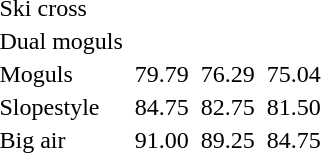<table>
<tr>
<td>Ski cross<br></td>
<td colspan=2></td>
<td colspan=2></td>
<td colspan=2></td>
</tr>
<tr>
<td>Dual moguls<br></td>
<td colspan=2></td>
<td colspan=2></td>
<td colspan=2></td>
</tr>
<tr>
<td>Moguls<br></td>
<td></td>
<td>79.79</td>
<td></td>
<td>76.29</td>
<td></td>
<td>75.04</td>
</tr>
<tr>
<td>Slopestyle<br></td>
<td></td>
<td>84.75</td>
<td></td>
<td>82.75</td>
<td></td>
<td>81.50</td>
</tr>
<tr>
<td>Big air<br></td>
<td></td>
<td>91.00</td>
<td></td>
<td>89.25</td>
<td></td>
<td>84.75</td>
</tr>
</table>
